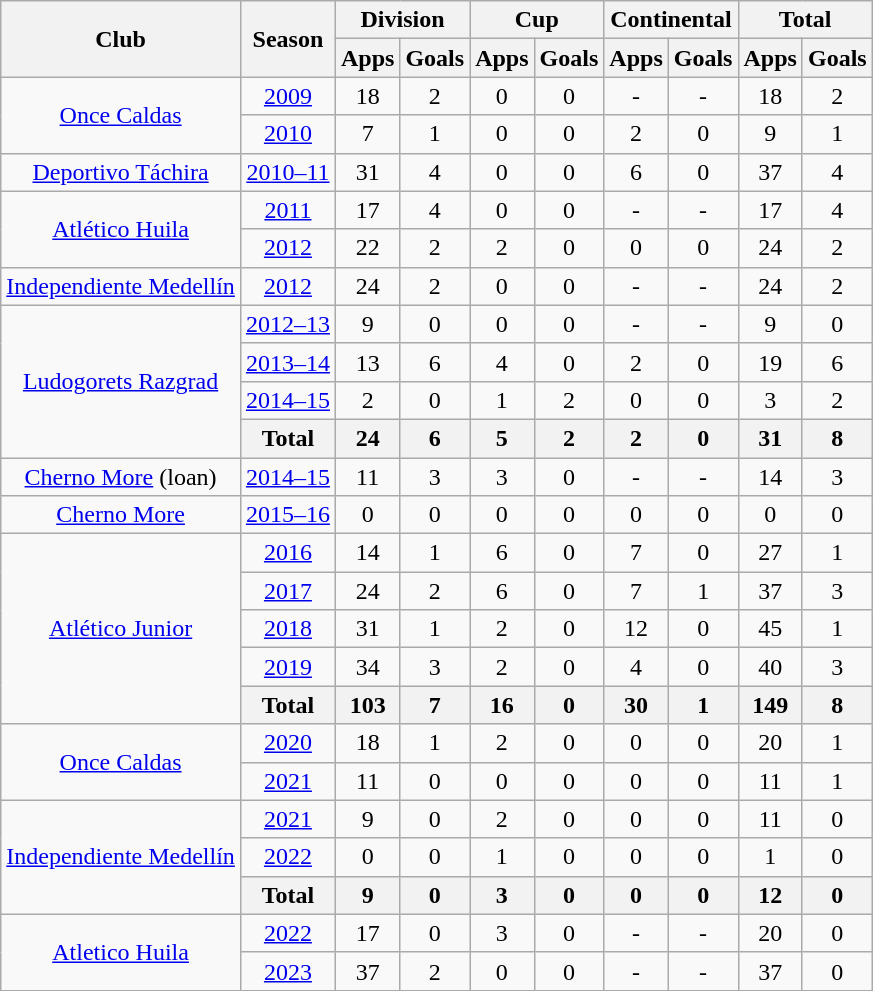<table class="wikitable" style="text-align: center;">
<tr>
<th rowspan="2">Club</th>
<th rowspan="2">Season</th>
<th colspan="2">Division</th>
<th colspan="2">Cup</th>
<th colspan="2">Continental</th>
<th colspan="2">Total</th>
</tr>
<tr>
<th>Apps</th>
<th>Goals</th>
<th>Apps</th>
<th>Goals</th>
<th>Apps</th>
<th>Goals</th>
<th>Apps</th>
<th>Goals</th>
</tr>
<tr>
<td rowspan="2" valign="center"><a href='#'>Once Caldas</a></td>
<td><a href='#'>2009</a></td>
<td>18</td>
<td>2</td>
<td>0</td>
<td>0</td>
<td>-</td>
<td>-</td>
<td>18</td>
<td>2</td>
</tr>
<tr>
<td><a href='#'>2010</a></td>
<td>7</td>
<td>1</td>
<td>0</td>
<td>0</td>
<td>2</td>
<td>0</td>
<td>9</td>
<td>1</td>
</tr>
<tr>
<td rowspan="1" valign="center"><a href='#'>Deportivo Táchira</a></td>
<td><a href='#'>2010–11</a></td>
<td>31</td>
<td>4</td>
<td>0</td>
<td>0</td>
<td>6</td>
<td>0</td>
<td>37</td>
<td>4</td>
</tr>
<tr>
<td rowspan="2" valign="center"><a href='#'>Atlético Huila</a></td>
<td><a href='#'>2011</a></td>
<td>17</td>
<td>4</td>
<td>0</td>
<td>0</td>
<td>-</td>
<td>-</td>
<td>17</td>
<td>4</td>
</tr>
<tr>
<td><a href='#'>2012</a></td>
<td>22</td>
<td>2</td>
<td>2</td>
<td>0</td>
<td>0</td>
<td>0</td>
<td>24</td>
<td>2</td>
</tr>
<tr>
<td rowspan="1" valign="center"><a href='#'>Independiente Medellín</a></td>
<td><a href='#'>2012</a></td>
<td>24</td>
<td>2</td>
<td>0</td>
<td>0</td>
<td>-</td>
<td>-</td>
<td>24</td>
<td>2</td>
</tr>
<tr>
<td rowspan="4" valign="center"><a href='#'>Ludogorets Razgrad</a></td>
<td><a href='#'>2012–13</a></td>
<td>9</td>
<td>0</td>
<td>0</td>
<td>0</td>
<td>-</td>
<td>-</td>
<td>9</td>
<td>0</td>
</tr>
<tr>
<td><a href='#'>2013–14</a></td>
<td>13</td>
<td>6</td>
<td>4</td>
<td>0</td>
<td>2</td>
<td>0</td>
<td>19</td>
<td>6</td>
</tr>
<tr>
<td><a href='#'>2014–15</a></td>
<td>2</td>
<td>0</td>
<td>1</td>
<td>2</td>
<td>0</td>
<td>0</td>
<td>3</td>
<td>2</td>
</tr>
<tr>
<th>Total</th>
<th>24</th>
<th>6</th>
<th>5</th>
<th>2</th>
<th>2</th>
<th>0</th>
<th>31</th>
<th>8</th>
</tr>
<tr>
<td rowspan="1" valign="center"><a href='#'>Cherno More</a> (loan)</td>
<td><a href='#'>2014–15</a></td>
<td>11</td>
<td>3</td>
<td>3</td>
<td>0</td>
<td>-</td>
<td>-</td>
<td>14</td>
<td>3</td>
</tr>
<tr>
<td rowspan="1" valign="center"><a href='#'>Cherno More</a></td>
<td><a href='#'>2015–16</a></td>
<td>0</td>
<td>0</td>
<td>0</td>
<td>0</td>
<td>0</td>
<td>0</td>
<td>0</td>
<td>0</td>
</tr>
<tr>
<td rowspan="5" valign="center"><a href='#'>Atlético Junior</a></td>
<td><a href='#'>2016</a></td>
<td>14</td>
<td>1</td>
<td>6</td>
<td>0</td>
<td>7</td>
<td>0</td>
<td>27</td>
<td>1</td>
</tr>
<tr>
<td><a href='#'>2017</a></td>
<td>24</td>
<td>2</td>
<td>6</td>
<td>0</td>
<td>7</td>
<td>1</td>
<td>37</td>
<td>3</td>
</tr>
<tr>
<td><a href='#'>2018</a></td>
<td>31</td>
<td>1</td>
<td>2</td>
<td>0</td>
<td>12</td>
<td>0</td>
<td>45</td>
<td>1</td>
</tr>
<tr>
<td><a href='#'>2019</a></td>
<td>34</td>
<td>3</td>
<td>2</td>
<td>0</td>
<td>4</td>
<td>0</td>
<td>40</td>
<td>3</td>
</tr>
<tr>
<th>Total</th>
<th>103</th>
<th>7</th>
<th>16</th>
<th>0</th>
<th>30</th>
<th>1</th>
<th>149</th>
<th>8</th>
</tr>
<tr>
<td rowspan="2" valign="center"><a href='#'>Once Caldas</a></td>
<td><a href='#'>2020</a></td>
<td>18</td>
<td>1</td>
<td>2</td>
<td>0</td>
<td>0</td>
<td>0</td>
<td>20</td>
<td>1</td>
</tr>
<tr>
<td><a href='#'>2021</a></td>
<td>11</td>
<td>0</td>
<td>0</td>
<td>0</td>
<td>0</td>
<td>0</td>
<td>11</td>
<td>1</td>
</tr>
<tr>
<td rowspan = "3" valign = "center"><a href='#'>Independiente Medellín</a></td>
<td><a href='#'>2021</a></td>
<td>9</td>
<td>0</td>
<td>2</td>
<td>0</td>
<td>0</td>
<td>0</td>
<td>11</td>
<td>0</td>
</tr>
<tr>
<td><a href='#'>2022</a></td>
<td>0</td>
<td>0</td>
<td>1</td>
<td>0</td>
<td>0</td>
<td>0</td>
<td>1</td>
<td>0</td>
</tr>
<tr>
<th>Total</th>
<th>9</th>
<th>0</th>
<th>3</th>
<th>0</th>
<th>0</th>
<th>0</th>
<th>12</th>
<th>0</th>
</tr>
<tr>
<td rowspan = "2" valign = "center"><a href='#'>Atletico Huila</a></td>
<td><a href='#'>2022</a></td>
<td>17</td>
<td>0</td>
<td>3</td>
<td>0</td>
<td>-</td>
<td>-</td>
<td>20</td>
<td>0</td>
</tr>
<tr>
<td><a href='#'>2023</a></td>
<td>37</td>
<td>2</td>
<td>0</td>
<td>0</td>
<td>-</td>
<td>-</td>
<td>37</td>
<td>0</td>
</tr>
</table>
